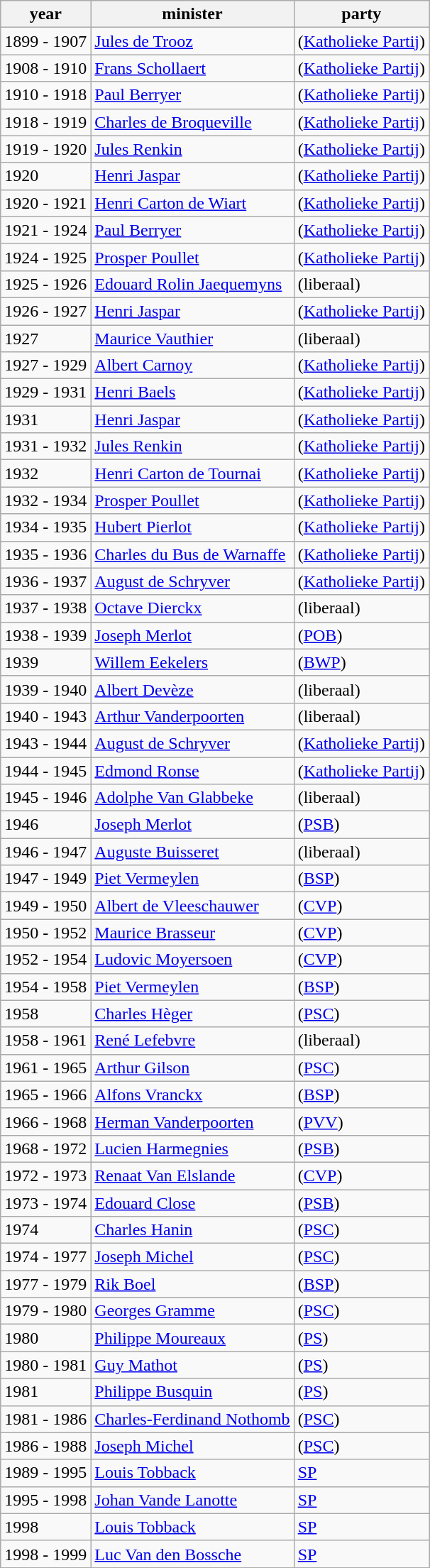<table class="wikitable">
<tr>
<th>year</th>
<th>minister</th>
<th>party</th>
</tr>
<tr>
<td>1899 - 1907</td>
<td><a href='#'>Jules de Trooz</a></td>
<td>(<a href='#'>Katholieke Partij</a>)</td>
</tr>
<tr>
<td>1908 - 1910</td>
<td><a href='#'>Frans Schollaert</a></td>
<td>(<a href='#'>Katholieke Partij</a>)</td>
</tr>
<tr>
<td>1910 - 1918</td>
<td><a href='#'>Paul Berryer</a></td>
<td>(<a href='#'>Katholieke Partij</a>)</td>
</tr>
<tr>
<td>1918 - 1919</td>
<td><a href='#'>Charles de Broqueville</a></td>
<td>(<a href='#'>Katholieke Partij</a>)</td>
</tr>
<tr>
<td>1919 - 1920</td>
<td><a href='#'>Jules Renkin</a></td>
<td>(<a href='#'>Katholieke Partij</a>)</td>
</tr>
<tr>
<td>1920</td>
<td><a href='#'>Henri Jaspar</a></td>
<td>(<a href='#'>Katholieke Partij</a>)</td>
</tr>
<tr>
<td>1920 - 1921</td>
<td><a href='#'>Henri Carton de Wiart</a></td>
<td>(<a href='#'>Katholieke Partij</a>)</td>
</tr>
<tr>
<td>1921 - 1924</td>
<td><a href='#'>Paul Berryer</a></td>
<td>(<a href='#'>Katholieke Partij</a>)</td>
</tr>
<tr>
<td>1924 - 1925</td>
<td><a href='#'>Prosper Poullet</a></td>
<td>(<a href='#'>Katholieke Partij</a>)</td>
</tr>
<tr>
<td>1925 - 1926</td>
<td><a href='#'>Edouard Rolin Jaequemyns</a></td>
<td>(liberaal)</td>
</tr>
<tr>
<td>1926 - 1927</td>
<td><a href='#'>Henri Jaspar</a></td>
<td>(<a href='#'>Katholieke Partij</a>)</td>
</tr>
<tr>
<td>1927</td>
<td><a href='#'>Maurice Vauthier</a></td>
<td>(liberaal)</td>
</tr>
<tr>
<td>1927 - 1929</td>
<td><a href='#'>Albert Carnoy</a></td>
<td>(<a href='#'>Katholieke Partij</a>)</td>
</tr>
<tr>
<td>1929 - 1931</td>
<td><a href='#'>Henri Baels</a></td>
<td>(<a href='#'>Katholieke Partij</a>)</td>
</tr>
<tr>
<td>1931</td>
<td><a href='#'>Henri Jaspar</a></td>
<td>(<a href='#'>Katholieke Partij</a>)</td>
</tr>
<tr>
<td>1931 - 1932</td>
<td><a href='#'>Jules Renkin</a></td>
<td>(<a href='#'>Katholieke Partij</a>)</td>
</tr>
<tr>
<td>1932</td>
<td><a href='#'>Henri Carton de Tournai</a></td>
<td>(<a href='#'>Katholieke Partij</a>)</td>
</tr>
<tr>
<td>1932 - 1934</td>
<td><a href='#'>Prosper Poullet</a></td>
<td>(<a href='#'>Katholieke Partij</a>)</td>
</tr>
<tr>
<td>1934 - 1935</td>
<td><a href='#'>Hubert Pierlot</a></td>
<td>(<a href='#'>Katholieke Partij</a>)</td>
</tr>
<tr>
<td>1935 - 1936</td>
<td><a href='#'>Charles du Bus de Warnaffe</a></td>
<td>(<a href='#'>Katholieke Partij</a>)</td>
</tr>
<tr>
<td>1936 - 1937</td>
<td><a href='#'>August de Schryver</a></td>
<td>(<a href='#'>Katholieke Partij</a>)</td>
</tr>
<tr>
<td>1937 - 1938</td>
<td><a href='#'>Octave Dierckx</a></td>
<td>(liberaal)</td>
</tr>
<tr>
<td>1938 - 1939</td>
<td><a href='#'>Joseph Merlot</a></td>
<td>(<a href='#'>POB</a>)</td>
</tr>
<tr>
<td>1939</td>
<td><a href='#'>Willem Eekelers</a></td>
<td>(<a href='#'>BWP</a>)</td>
</tr>
<tr>
<td>1939 - 1940</td>
<td><a href='#'>Albert Devèze</a></td>
<td>(liberaal)</td>
</tr>
<tr>
<td>1940 - 1943</td>
<td><a href='#'>Arthur Vanderpoorten</a></td>
<td>(liberaal)</td>
</tr>
<tr>
<td>1943 - 1944</td>
<td><a href='#'>August de Schryver</a></td>
<td>(<a href='#'>Katholieke Partij</a>)</td>
</tr>
<tr>
<td>1944 - 1945</td>
<td><a href='#'>Edmond Ronse</a></td>
<td>(<a href='#'>Katholieke Partij</a>)</td>
</tr>
<tr>
<td>1945 - 1946</td>
<td><a href='#'>Adolphe Van Glabbeke</a></td>
<td>(liberaal)</td>
</tr>
<tr>
<td>1946</td>
<td><a href='#'>Joseph Merlot</a></td>
<td>(<a href='#'>PSB</a>)</td>
</tr>
<tr>
<td>1946 - 1947</td>
<td><a href='#'>Auguste Buisseret</a></td>
<td>(liberaal)</td>
</tr>
<tr>
<td>1947 - 1949</td>
<td><a href='#'>Piet Vermeylen</a></td>
<td>(<a href='#'>BSP</a>)</td>
</tr>
<tr>
<td>1949 - 1950</td>
<td><a href='#'>Albert de Vleeschauwer</a></td>
<td>(<a href='#'>CVP</a>)</td>
</tr>
<tr>
<td>1950 - 1952</td>
<td><a href='#'>Maurice Brasseur</a></td>
<td>(<a href='#'>CVP</a>)</td>
</tr>
<tr>
<td>1952 - 1954</td>
<td><a href='#'>Ludovic Moyersoen</a></td>
<td>(<a href='#'>CVP</a>)</td>
</tr>
<tr>
<td>1954 - 1958</td>
<td><a href='#'>Piet Vermeylen</a></td>
<td>(<a href='#'>BSP</a>)</td>
</tr>
<tr>
<td>1958</td>
<td><a href='#'>Charles Hèger</a></td>
<td>(<a href='#'>PSC</a>)</td>
</tr>
<tr>
<td>1958 - 1961</td>
<td><a href='#'>René Lefebvre</a></td>
<td>(liberaal)</td>
</tr>
<tr>
<td>1961 - 1965</td>
<td><a href='#'>Arthur Gilson</a></td>
<td>(<a href='#'>PSC</a>)</td>
</tr>
<tr>
<td>1965 - 1966</td>
<td><a href='#'>Alfons Vranckx</a></td>
<td>(<a href='#'>BSP</a>)</td>
</tr>
<tr>
<td>1966 - 1968</td>
<td><a href='#'>Herman Vanderpoorten</a></td>
<td>(<a href='#'>PVV</a>)</td>
</tr>
<tr>
<td>1968 - 1972</td>
<td><a href='#'>Lucien Harmegnies</a></td>
<td>(<a href='#'>PSB</a>)</td>
</tr>
<tr>
<td>1972 - 1973</td>
<td><a href='#'>Renaat Van Elslande</a></td>
<td>(<a href='#'>CVP</a>)</td>
</tr>
<tr>
<td>1973 - 1974</td>
<td><a href='#'>Edouard Close</a></td>
<td>(<a href='#'>PSB</a>)</td>
</tr>
<tr>
<td>1974</td>
<td><a href='#'>Charles Hanin</a></td>
<td>(<a href='#'>PSC</a>)</td>
</tr>
<tr>
<td>1974 - 1977</td>
<td><a href='#'>Joseph Michel</a></td>
<td>(<a href='#'>PSC</a>)</td>
</tr>
<tr>
<td>1977 - 1979</td>
<td><a href='#'>Rik Boel</a></td>
<td>(<a href='#'>BSP</a>)</td>
</tr>
<tr>
<td>1979 - 1980</td>
<td><a href='#'>Georges Gramme</a></td>
<td>(<a href='#'>PSC</a>)</td>
</tr>
<tr>
<td>1980</td>
<td><a href='#'>Philippe Moureaux</a></td>
<td>(<a href='#'>PS</a>)</td>
</tr>
<tr>
<td>1980 - 1981</td>
<td><a href='#'>Guy Mathot</a></td>
<td>(<a href='#'>PS</a>)</td>
</tr>
<tr>
<td>1981</td>
<td><a href='#'>Philippe Busquin</a></td>
<td>(<a href='#'>PS</a>)</td>
</tr>
<tr>
<td>1981 - 1986</td>
<td><a href='#'>Charles-Ferdinand Nothomb</a></td>
<td>(<a href='#'>PSC</a>)</td>
</tr>
<tr>
<td>1986 - 1988</td>
<td><a href='#'>Joseph Michel</a></td>
<td>(<a href='#'>PSC</a>)</td>
</tr>
<tr>
<td>1989 - 1995</td>
<td><a href='#'>Louis Tobback</a></td>
<td><a href='#'>SP</a></td>
</tr>
<tr>
<td>1995 - 1998</td>
<td><a href='#'>Johan Vande Lanotte</a></td>
<td><a href='#'>SP</a></td>
</tr>
<tr>
<td>1998</td>
<td><a href='#'>Louis Tobback</a></td>
<td><a href='#'>SP</a></td>
</tr>
<tr>
<td>1998 - 1999</td>
<td><a href='#'>Luc Van den Bossche</a></td>
<td><a href='#'>SP</a></td>
</tr>
</table>
